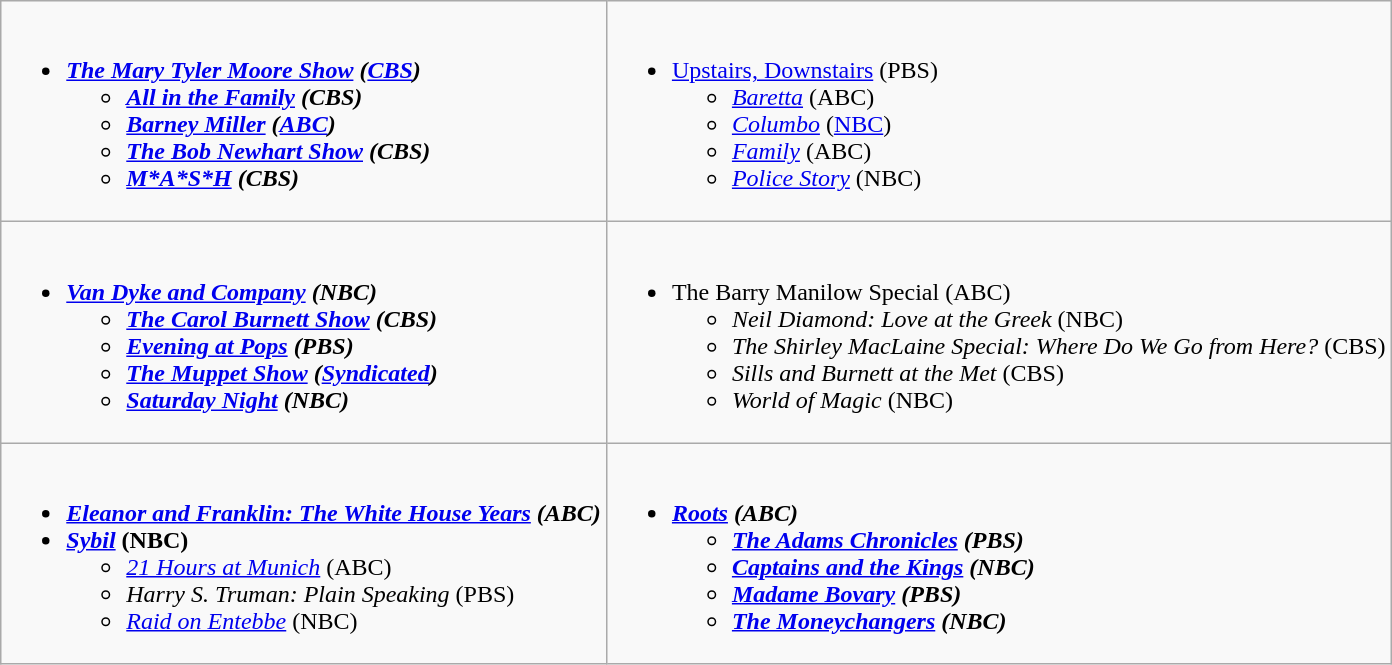<table class="wikitable">
<tr>
<td style="vertical-align:top;"><br><ul><li><strong><em><a href='#'>The Mary Tyler Moore Show</a><em> (<a href='#'>CBS</a>)<strong><ul><li></em><a href='#'>All in the Family</a><em> (CBS)</li><li></em><a href='#'>Barney Miller</a><em> (<a href='#'>ABC</a>)</li><li></em><a href='#'>The Bob Newhart Show</a><em> (CBS)</li><li></em><a href='#'>M*A*S*H</a><em> (CBS)</li></ul></li></ul></td>
<td style="vertical-align:top;"><br><ul><li></em></strong><a href='#'>Upstairs, Downstairs</a></em> (PBS)</strong><ul><li><em><a href='#'>Baretta</a></em> (ABC)</li><li><em><a href='#'>Columbo</a></em> (<a href='#'>NBC</a>)</li><li><em><a href='#'>Family</a></em> (ABC)</li><li><em><a href='#'>Police Story</a></em> (NBC)</li></ul></li></ul></td>
</tr>
<tr>
<td style="vertical-align:top;"><br><ul><li><strong><em><a href='#'>Van Dyke and Company</a><em> (NBC)<strong><ul><li></em><a href='#'>The Carol Burnett Show</a><em> (CBS)</li><li></em><a href='#'>Evening at Pops</a><em> (PBS)</li><li></em><a href='#'>The Muppet Show</a><em> (<a href='#'>Syndicated</a>)</li><li></em><a href='#'>Saturday Night</a><em> (NBC)</li></ul></li></ul></td>
<td style="vertical-align:top;"><br><ul><li></em></strong>The Barry Manilow Special </em>(ABC)</strong><ul><li><em>Neil Diamond: Love at the Greek</em> (NBC)</li><li><em>The Shirley MacLaine Special: Where Do We Go from Here?</em> (CBS)</li><li><em>Sills and Burnett at the Met</em> (CBS)</li><li><em>World of Magic</em> (NBC)</li></ul></li></ul></td>
</tr>
<tr>
<td style="vertical-align:top;"><br><ul><li><strong><em><a href='#'>Eleanor and Franklin: The White House Years</a><em> (ABC)<strong></li><li></em></strong><a href='#'>Sybil</a></em> (NBC)</strong><ul><li><em><a href='#'>21 Hours at Munich</a></em> (ABC)</li><li><em>Harry S. Truman: Plain Speaking</em> (PBS)</li><li><em><a href='#'>Raid on Entebbe</a></em> (NBC)</li></ul></li></ul></td>
<td style="vertical-align:top;"><br><ul><li><strong><em><a href='#'>Roots</a><em> (ABC)<strong><ul><li></em><a href='#'>The Adams Chronicles</a><em> (PBS)</li><li></em><a href='#'>Captains and the Kings</a><em> (NBC)</li><li></em><a href='#'>Madame Bovary</a><em> (PBS)</li><li></em><a href='#'>The Moneychangers</a><em> (NBC)</li></ul></li></ul></td>
</tr>
</table>
